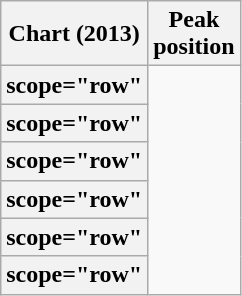<table class="wikitable sortable plainrowheaders">
<tr>
<th>Chart (2013)</th>
<th>Peak<br>position</th>
</tr>
<tr>
<th>scope="row" </th>
</tr>
<tr>
<th>scope="row" </th>
</tr>
<tr>
<th>scope="row" </th>
</tr>
<tr>
<th>scope="row" </th>
</tr>
<tr>
<th>scope="row" </th>
</tr>
<tr>
<th>scope="row" </th>
</tr>
</table>
